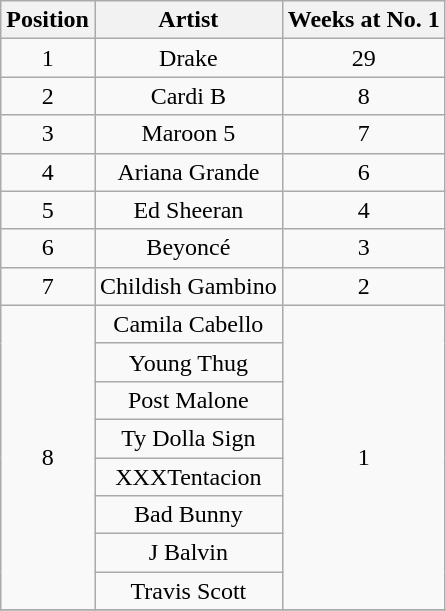<table class="wikitable plainrowheaders" style="text-align:center;">
<tr>
<th>Position</th>
<th>Artist</th>
<th>Weeks at No. 1</th>
</tr>
<tr>
<td>1</td>
<td>Drake</td>
<td>29</td>
</tr>
<tr>
<td>2</td>
<td>Cardi B</td>
<td>8</td>
</tr>
<tr>
<td>3</td>
<td>Maroon 5</td>
<td>7</td>
</tr>
<tr>
<td>4</td>
<td>Ariana Grande</td>
<td>6</td>
</tr>
<tr>
<td>5</td>
<td>Ed Sheeran</td>
<td>4</td>
</tr>
<tr>
<td>6</td>
<td>Beyoncé</td>
<td>3</td>
</tr>
<tr>
<td>7</td>
<td>Childish Gambino</td>
<td>2</td>
</tr>
<tr>
<td rowspan=8>8</td>
<td>Camila Cabello</td>
<td rowspan=8>1</td>
</tr>
<tr>
<td>Young Thug</td>
</tr>
<tr>
<td>Post Malone</td>
</tr>
<tr>
<td>Ty Dolla Sign</td>
</tr>
<tr>
<td>XXXTentacion</td>
</tr>
<tr>
<td>Bad Bunny</td>
</tr>
<tr>
<td>J Balvin</td>
</tr>
<tr>
<td>Travis Scott</td>
</tr>
<tr>
</tr>
</table>
